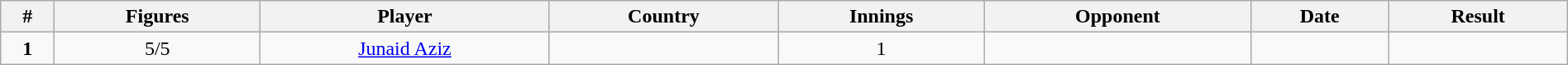<table class="wikitable" style="font-size:100%; width:100%">
<tr>
<th>#</th>
<th>Figures</th>
<th>Player</th>
<th>Country</th>
<th>Innings</th>
<th>Opponent</th>
<th>Date</th>
<th>Result</th>
</tr>
<tr align="center";>
<td><strong>1</strong></td>
<td>5/5</td>
<td><a href='#'>Junaid Aziz</a></td>
<td></td>
<td>1</td>
<td></td>
<td></td>
<td></td>
</tr>
</table>
